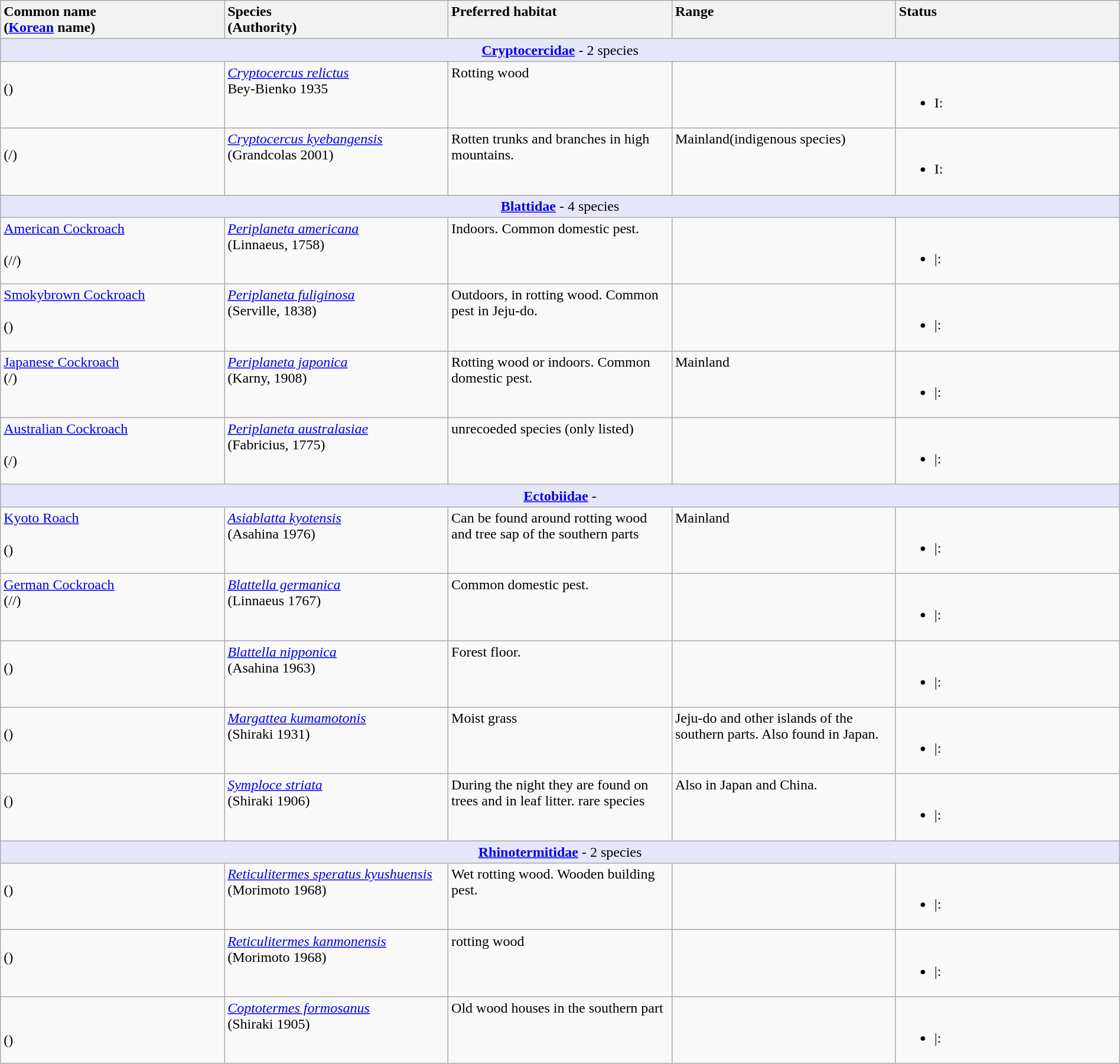<table width=100% class="wikitable">
<tr valign="top" bgcolor="">
<th width=20% style="text-align:left">Common name<br>(<a href='#'>Korean</a> name)</th>
<th width=20% style="text-align:left">Species<br>(Authority)</th>
<th width=20% style="text-align:left">Preferred habitat</th>
<th width=20% style="text-align:left">Range</th>
<th width=20% style="text-align:left">Status</th>
</tr>
<tr>
<td colspan=5 style="background:lavender;text-align:center;"><strong><a href='#'>Cryptocercidae</a></strong> - 2 species</td>
</tr>
<tr valign="top">
<td><br>()</td>
<td><em><a href='#'>Cryptocercus relictus</a></em><br>Bey-Bienko 1935</td>
<td>Rotting wood</td>
<td></td>
<td><br><ul><li>I:</li></ul></td>
</tr>
<tr valign="top">
<td><br>(/)</td>
<td><em><a href='#'>Cryptocercus kyebangensis</a></em><br>(Grandcolas 2001)</td>
<td>Rotten trunks and branches in high mountains.</td>
<td>Mainland(indigenous species)</td>
<td><br><ul><li>I:</li></ul></td>
</tr>
<tr>
<td colspan=5 style="background:lavender;text-align:center;"><strong><a href='#'>Blattidae</a></strong> - 4 species</td>
</tr>
<tr valign="top">
<td><a href='#'>American Cockroach</a><br>
<br>
(//)</td>
<td><em><a href='#'>Periplaneta americana</a></em><br>(Linnaeus, 1758)</td>
<td>Indoors. Common domestic pest.</td>
<td></td>
<td><br><ul><li>|:</li></ul></td>
</tr>
<tr valign="top">
<td><a href='#'>Smokybrown Cockroach</a><br>
<br>
()</td>
<td><em><a href='#'>Periplaneta fuliginosa</a></em><br>(Serville, 1838)</td>
<td>Outdoors, in rotting wood. Common pest in Jeju-do.</td>
<td></td>
<td><br><ul><li>|:</li></ul></td>
</tr>
<tr valign="top">
<td><a href='#'>Japanese Cockroach</a><br>(/)</td>
<td><em><a href='#'>Periplaneta japonica</a></em><br>(Karny, 1908)</td>
<td>Rotting wood or indoors. Common domestic pest.</td>
<td>Mainland</td>
<td><br><ul><li>|:</li></ul></td>
</tr>
<tr valign="top">
<td><a href='#'>Australian Cockroach</a><br><br>
(/)</td>
<td><em><a href='#'>Periplaneta australasiae</a></em><br>(Fabricius, 1775)</td>
<td>unrecoeded species (only listed)</td>
<td></td>
<td><br><ul><li>|:</li></ul></td>
</tr>
<tr>
<td colspan=5 style="background:lavender;text-align:center;"><strong><a href='#'>Ectobiidae</a></strong> -</td>
</tr>
<tr valign="top">
<td><a href='#'>Kyoto Roach</a><br>
<br>
()</td>
<td><em><a href='#'>Asiablatta kyotensis</a></em><br>(Asahina 1976)</td>
<td>Can be found around rotting wood and tree sap of the southern parts</td>
<td>Mainland</td>
<td><br><ul><li>|:</li></ul></td>
</tr>
<tr valign="top">
<td><a href='#'>German Cockroach</a><br>(//)</td>
<td><em><a href='#'>Blattella germanica</a></em><br>(Linnaeus 1767)</td>
<td>Common domestic pest.</td>
<td></td>
<td><br><ul><li>|:</li></ul></td>
</tr>
<tr valign="top">
<td><br>()</td>
<td><em><a href='#'>Blattella nipponica</a></em><br>(Asahina 1963)</td>
<td>Forest floor.</td>
<td></td>
<td><br><ul><li>|:</li></ul></td>
</tr>
<tr valign="top">
<td><br>()</td>
<td><em><a href='#'>Margattea kumamotonis</a></em><br>(Shiraki 1931)</td>
<td>Moist grass</td>
<td>Jeju-do and other islands of the southern parts. Also found in Japan.</td>
<td><br><ul><li>|:</li></ul></td>
</tr>
<tr valign="top">
<td><br>()</td>
<td><em><a href='#'>Symploce striata</a></em><br>(Shiraki 1906)</td>
<td>During the night they are found on trees and in leaf litter. rare species</td>
<td>Also in Japan and China.</td>
<td><br><ul><li>|:</li></ul></td>
</tr>
<tr>
<td colspan=5 style="background:lavender;text-align:center;"><strong><a href='#'>Rhinotermitidae</a></strong> - 2 species</td>
</tr>
<tr valign="top">
<td><br>()</td>
<td><em><a href='#'>Reticulitermes speratus kyushuensis</a></em><br>(Morimoto 1968)</td>
<td>Wet rotting wood. Wooden building pest.</td>
<td></td>
<td><br><ul><li>|:</li></ul></td>
</tr>
<tr valign="top">
<td><br>()</td>
<td><em><a href='#'>Reticulitermes kanmonensis</a></em><br>(Morimoto 1968)</td>
<td>rotting wood</td>
<td></td>
<td><br><ul><li>|:</li></ul></td>
</tr>
<tr valign="top">
<td><br>
<br>
()</td>
<td><em><a href='#'>Coptotermes formosanus</a></em><br>(Shiraki 1905)</td>
<td>Old wood houses in the southern part</td>
<td></td>
<td><br><ul><li>|:</li></ul></td>
</tr>
</table>
